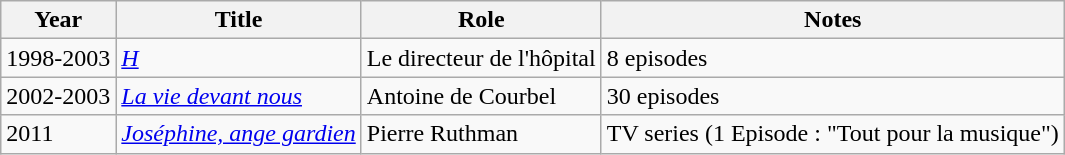<table class="wikitable sortable">
<tr>
<th>Year</th>
<th>Title</th>
<th>Role</th>
<th class="unsortable">Notes</th>
</tr>
<tr>
<td>1998-2003</td>
<td><em><a href='#'>H</a></em></td>
<td>Le directeur de l'hôpital</td>
<td>8 episodes</td>
</tr>
<tr>
<td>2002-2003</td>
<td><em><a href='#'>La vie devant nous</a></em></td>
<td>Antoine de Courbel</td>
<td>30 episodes</td>
</tr>
<tr>
<td>2011</td>
<td><em><a href='#'>Joséphine, ange gardien</a></em></td>
<td>Pierre Ruthman</td>
<td>TV series (1 Episode : "Tout pour la musique")</td>
</tr>
</table>
